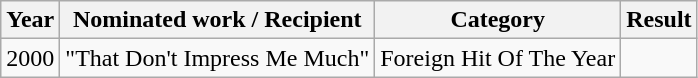<table class="wikitable">
<tr>
<th>Year</th>
<th>Nominated work / Recipient</th>
<th>Category</th>
<th>Result</th>
</tr>
<tr>
<td rowspan="1">2000</td>
<td>"That Don't Impress Me Much"</td>
<td>Foreign Hit Of The Year</td>
<td></td>
</tr>
</table>
